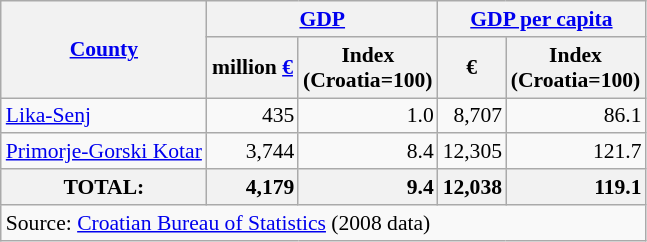<table class="wikitable" style="margin-top:7px; margin-right:0px; text-align:left; font-size:90%;">
<tr style="font-size:100%; text-align:right;">
<th rowspan=2><a href='#'>County</a></th>
<th colspan=2><a href='#'>GDP</a></th>
<th colspan=2><a href='#'>GDP per capita</a></th>
</tr>
<tr>
<th>million <a href='#'>€</a></th>
<th>Index<br>(Croatia=100)</th>
<th>€</th>
<th>Index<br>(Croatia=100)</th>
</tr>
<tr>
<td><a href='#'>Lika-Senj</a></td>
<td style="text-align:right;padding-right:2px">435</td>
<td style="text-align:right;padding-right:2px">1.0</td>
<td style="text-align:right;padding-right:2px">8,707</td>
<td style="text-align:right;padding-right:2px">86.1</td>
</tr>
<tr>
<td><a href='#'>Primorje-Gorski Kotar</a></td>
<td style="text-align:right;padding-right:2px">3,744</td>
<td style="text-align:right;padding-right:2px">8.4</td>
<td style="text-align:right;padding-right:2px">12,305</td>
<td style="text-align:right;padding-right:2px">121.7</td>
</tr>
<tr>
<th>TOTAL:</th>
<th style="text-align:right;padding-right:2px">4,179</th>
<th style="text-align:right;padding-right:2px">9.4</th>
<th style="text-align:right;padding-right:2px">12,038</th>
<th style="text-align:right;padding-right:2px">119.1</th>
</tr>
<tr>
<td colspan=5>Source: <a href='#'>Croatian Bureau of Statistics</a> (2008 data)</td>
</tr>
</table>
